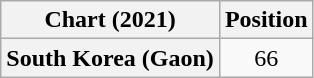<table class="wikitable plainrowheaders" style="text-align:center">
<tr>
<th scope="col">Chart (2021)</th>
<th scope="col">Position</th>
</tr>
<tr>
<th scope="row">South Korea (Gaon)</th>
<td>66</td>
</tr>
</table>
